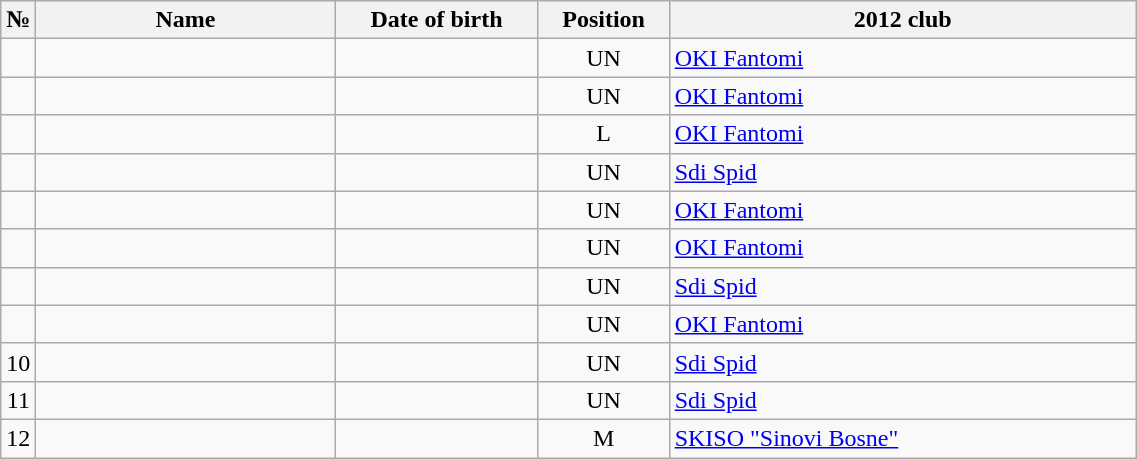<table class="wikitable sortable" style="font-size:100%; text-align:center;">
<tr>
<th>№</th>
<th style="width:12em">Name</th>
<th style="width:8em">Date of birth</th>
<th style="width:5em">Position</th>
<th style="width:19em">2012 club</th>
</tr>
<tr>
<td></td>
<td style="text-align:left;"></td>
<td style="text-align:right;"></td>
<td>UN</td>
<td style="text-align:left;"> <a href='#'>OKI Fantomi</a></td>
</tr>
<tr>
<td></td>
<td style="text-align:left;"></td>
<td style="text-align:right;"></td>
<td>UN</td>
<td style="text-align:left;"> <a href='#'>OKI Fantomi</a></td>
</tr>
<tr>
<td></td>
<td style="text-align:left;"></td>
<td style="text-align:right;"></td>
<td>L</td>
<td style="text-align:left;"> <a href='#'>OKI Fantomi</a></td>
</tr>
<tr>
<td></td>
<td style="text-align:left;"></td>
<td style="text-align:right;"></td>
<td>UN</td>
<td style="text-align:left;"> <a href='#'>Sdi Spid</a></td>
</tr>
<tr>
<td></td>
<td style="text-align:left;"></td>
<td style="text-align:right;"></td>
<td>UN</td>
<td style="text-align:left;"> <a href='#'>OKI Fantomi</a></td>
</tr>
<tr>
<td></td>
<td style="text-align:left;"></td>
<td style="text-align:right;"></td>
<td>UN</td>
<td style="text-align:left;"> <a href='#'>OKI Fantomi</a></td>
</tr>
<tr>
<td></td>
<td style="text-align:left;"></td>
<td style="text-align:right;"></td>
<td>UN</td>
<td style="text-align:left;"> <a href='#'>Sdi Spid</a></td>
</tr>
<tr>
<td></td>
<td style="text-align:left;"></td>
<td style="text-align:right;"></td>
<td>UN</td>
<td style="text-align:left;"> <a href='#'>OKI Fantomi</a></td>
</tr>
<tr>
<td>10</td>
<td style="text-align:left;"></td>
<td style="text-align:right;"></td>
<td>UN</td>
<td style="text-align:left;"> <a href='#'>Sdi Spid</a></td>
</tr>
<tr>
<td>11</td>
<td style="text-align:left;"></td>
<td style="text-align:right;"></td>
<td>UN</td>
<td style="text-align:left;"> <a href='#'>Sdi Spid</a></td>
</tr>
<tr>
<td>12</td>
<td style="text-align:left;"></td>
<td style="text-align:right;"></td>
<td>M</td>
<td style="text-align:left;"> <a href='#'>SKISO "Sinovi Bosne"</a></td>
</tr>
</table>
